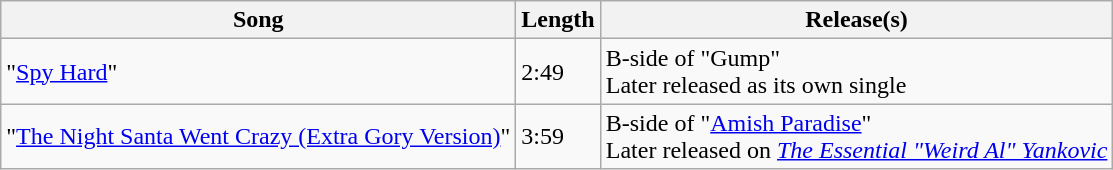<table class="wikitable sortable">
<tr>
<th>Song</th>
<th>Length</th>
<th>Release(s)</th>
</tr>
<tr>
<td>"<a href='#'>Spy Hard</a>"</td>
<td>2:49</td>
<td rowspan="1">B-side of "Gump"<br>Later released as its own single</td>
</tr>
<tr>
<td>"<a href='#'>The Night Santa Went Crazy (Extra Gory Version)</a>"</td>
<td>3:59</td>
<td rowspan="1">B-side of "<a href='#'>Amish Paradise</a>"<br>Later released on <em><a href='#'>The Essential "Weird Al" Yankovic</a></em></td>
</tr>
</table>
